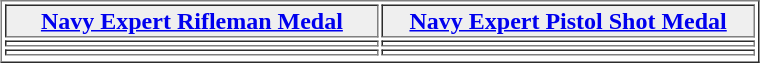<table align="center" border="1"  cellpadding="1" width="40%">
<tr>
<th width="20%" style="background:#efefef;"><a href='#'>Navy Expert Rifleman Medal</a></th>
<th width="20%" style="background:#efefef;"><a href='#'>Navy Expert Pistol Shot Medal</a></th>
</tr>
<tr>
<td></td>
<td></td>
</tr>
<tr>
<td></td>
<td></td>
</tr>
<tr>
</tr>
</table>
